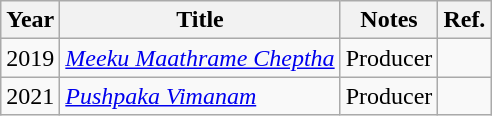<table class="wikitable plainrowheaders">
<tr>
<th>Year</th>
<th>Title</th>
<th>Notes</th>
<th>Ref.</th>
</tr>
<tr>
<td>2019</td>
<td><em><a href='#'>Meeku Maathrame Cheptha</a></em></td>
<td>Producer</td>
<td></td>
</tr>
<tr>
<td>2021</td>
<td><em><a href='#'>Pushpaka Vimanam</a></em></td>
<td>Producer</td>
<td></td>
</tr>
</table>
